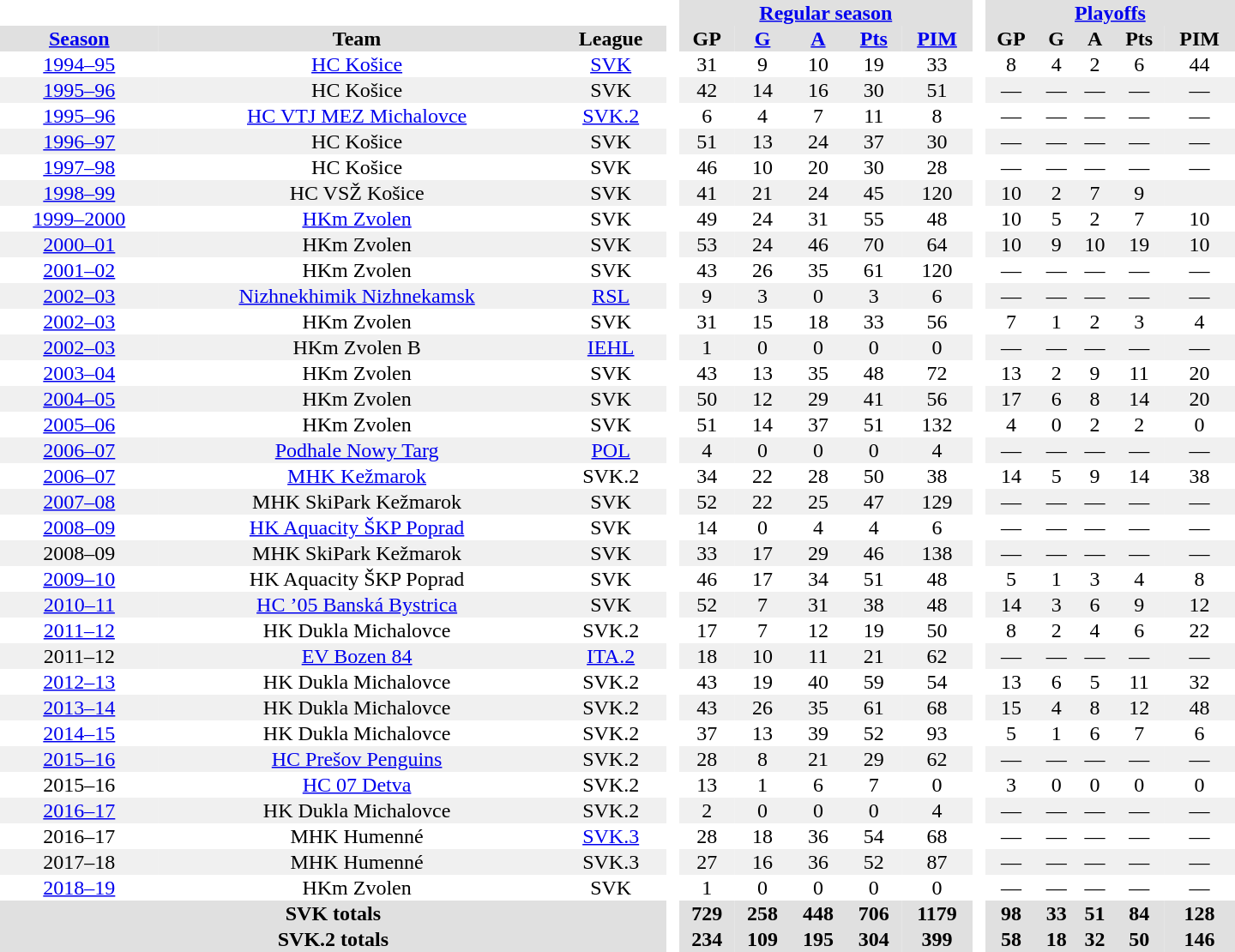<table border="0" cellpadding="1" cellspacing="0" style="text-align:center; width:60em">
<tr bgcolor="#e0e0e0">
<th colspan="3" bgcolor="#ffffff"> </th>
<th rowspan="99" bgcolor="#ffffff"> </th>
<th colspan="5"><a href='#'>Regular season</a></th>
<th rowspan="99" bgcolor="#ffffff"> </th>
<th colspan="5"><a href='#'>Playoffs</a></th>
</tr>
<tr bgcolor="#e0e0e0">
<th><a href='#'>Season</a></th>
<th>Team</th>
<th>League</th>
<th>GP</th>
<th><a href='#'>G</a></th>
<th><a href='#'>A</a></th>
<th><a href='#'>Pts</a></th>
<th><a href='#'>PIM</a></th>
<th>GP</th>
<th>G</th>
<th>A</th>
<th>Pts</th>
<th>PIM</th>
</tr>
<tr>
<td><a href='#'>1994–95</a></td>
<td><a href='#'>HC Košice</a></td>
<td><a href='#'>SVK</a></td>
<td>31</td>
<td>9</td>
<td>10</td>
<td>19</td>
<td>33</td>
<td>8</td>
<td>4</td>
<td>2</td>
<td>6</td>
<td>44</td>
</tr>
<tr bgcolor="#f0f0f0">
<td><a href='#'>1995–96</a></td>
<td>HC Košice</td>
<td>SVK</td>
<td>42</td>
<td>14</td>
<td>16</td>
<td>30</td>
<td>51</td>
<td>—</td>
<td>—</td>
<td>—</td>
<td>—</td>
<td>—</td>
</tr>
<tr>
<td><a href='#'>1995–96</a></td>
<td><a href='#'>HC VTJ MEZ Michalovce</a></td>
<td><a href='#'>SVK.2</a></td>
<td>6</td>
<td>4</td>
<td>7</td>
<td>11</td>
<td>8</td>
<td>—</td>
<td>—</td>
<td>—</td>
<td>—</td>
<td>—</td>
</tr>
<tr bgcolor="#f0f0f0">
<td><a href='#'>1996–97</a></td>
<td>HC Košice</td>
<td>SVK</td>
<td>51</td>
<td>13</td>
<td>24</td>
<td>37</td>
<td>30</td>
<td>—</td>
<td>—</td>
<td>—</td>
<td>—</td>
<td>—</td>
</tr>
<tr>
<td><a href='#'>1997–98</a></td>
<td>HC Košice</td>
<td>SVK</td>
<td>46</td>
<td>10</td>
<td>20</td>
<td>30</td>
<td>28</td>
<td>—</td>
<td>—</td>
<td>—</td>
<td>—</td>
<td>—</td>
</tr>
<tr bgcolor="#f0f0f0">
<td><a href='#'>1998–99</a></td>
<td>HC VSŽ Košice</td>
<td>SVK</td>
<td>41</td>
<td>21</td>
<td>24</td>
<td>45</td>
<td>120</td>
<td>10</td>
<td>2</td>
<td>7</td>
<td>9</td>
<td></td>
</tr>
<tr>
<td><a href='#'>1999–2000</a></td>
<td><a href='#'>HKm Zvolen</a></td>
<td>SVK</td>
<td>49</td>
<td>24</td>
<td>31</td>
<td>55</td>
<td>48</td>
<td>10</td>
<td>5</td>
<td>2</td>
<td>7</td>
<td>10</td>
</tr>
<tr bgcolor="#f0f0f0">
<td><a href='#'>2000–01</a></td>
<td>HKm Zvolen</td>
<td>SVK</td>
<td>53</td>
<td>24</td>
<td>46</td>
<td>70</td>
<td>64</td>
<td>10</td>
<td>9</td>
<td>10</td>
<td>19</td>
<td>10</td>
</tr>
<tr>
<td><a href='#'>2001–02</a></td>
<td>HKm Zvolen</td>
<td>SVK</td>
<td>43</td>
<td>26</td>
<td>35</td>
<td>61</td>
<td>120</td>
<td>—</td>
<td>—</td>
<td>—</td>
<td>—</td>
<td>—</td>
</tr>
<tr bgcolor="#f0f0f0">
<td><a href='#'>2002–03</a></td>
<td><a href='#'>Nizhnekhimik Nizhnekamsk</a></td>
<td><a href='#'>RSL</a></td>
<td>9</td>
<td>3</td>
<td>0</td>
<td>3</td>
<td>6</td>
<td>—</td>
<td>—</td>
<td>—</td>
<td>—</td>
<td>—</td>
</tr>
<tr>
<td><a href='#'>2002–03</a></td>
<td>HKm Zvolen</td>
<td>SVK</td>
<td>31</td>
<td>15</td>
<td>18</td>
<td>33</td>
<td>56</td>
<td>7</td>
<td>1</td>
<td>2</td>
<td>3</td>
<td>4</td>
</tr>
<tr bgcolor="#f0f0f0">
<td><a href='#'>2002–03</a></td>
<td>HKm Zvolen B</td>
<td><a href='#'>IEHL</a></td>
<td>1</td>
<td>0</td>
<td>0</td>
<td>0</td>
<td>0</td>
<td>—</td>
<td>—</td>
<td>—</td>
<td>—</td>
<td>—</td>
</tr>
<tr>
<td><a href='#'>2003–04</a></td>
<td>HKm Zvolen</td>
<td>SVK</td>
<td>43</td>
<td>13</td>
<td>35</td>
<td>48</td>
<td>72</td>
<td>13</td>
<td>2</td>
<td>9</td>
<td>11</td>
<td>20</td>
</tr>
<tr bgcolor="#f0f0f0">
<td><a href='#'>2004–05</a></td>
<td>HKm Zvolen</td>
<td>SVK</td>
<td>50</td>
<td>12</td>
<td>29</td>
<td>41</td>
<td>56</td>
<td>17</td>
<td>6</td>
<td>8</td>
<td>14</td>
<td>20</td>
</tr>
<tr>
<td><a href='#'>2005–06</a></td>
<td>HKm Zvolen</td>
<td>SVK</td>
<td>51</td>
<td>14</td>
<td>37</td>
<td>51</td>
<td>132</td>
<td>4</td>
<td>0</td>
<td>2</td>
<td>2</td>
<td>0</td>
</tr>
<tr bgcolor="#f0f0f0">
<td><a href='#'>2006–07</a></td>
<td><a href='#'>Podhale Nowy Targ</a></td>
<td><a href='#'>POL</a></td>
<td>4</td>
<td>0</td>
<td>0</td>
<td>0</td>
<td>4</td>
<td>—</td>
<td>—</td>
<td>—</td>
<td>—</td>
<td>—</td>
</tr>
<tr>
<td><a href='#'>2006–07</a></td>
<td><a href='#'>MHK Kežmarok</a></td>
<td>SVK.2</td>
<td>34</td>
<td>22</td>
<td>28</td>
<td>50</td>
<td>38</td>
<td>14</td>
<td>5</td>
<td>9</td>
<td>14</td>
<td>38</td>
</tr>
<tr bgcolor="#f0f0f0">
<td><a href='#'>2007–08</a></td>
<td>MHK SkiPark Kežmarok</td>
<td>SVK</td>
<td>52</td>
<td>22</td>
<td>25</td>
<td>47</td>
<td>129</td>
<td>—</td>
<td>—</td>
<td>—</td>
<td>—</td>
<td>—</td>
</tr>
<tr>
<td><a href='#'>2008–09</a></td>
<td><a href='#'>HK Aquacity ŠKP Poprad</a></td>
<td>SVK</td>
<td>14</td>
<td>0</td>
<td>4</td>
<td>4</td>
<td>6</td>
<td>—</td>
<td>—</td>
<td>—</td>
<td>—</td>
<td>—</td>
</tr>
<tr bgcolor="#f0f0f0">
<td>2008–09</td>
<td>MHK SkiPark Kežmarok</td>
<td>SVK</td>
<td>33</td>
<td>17</td>
<td>29</td>
<td>46</td>
<td>138</td>
<td>—</td>
<td>—</td>
<td>—</td>
<td>—</td>
<td>—</td>
</tr>
<tr>
<td><a href='#'>2009–10</a></td>
<td>HK Aquacity ŠKP Poprad</td>
<td>SVK</td>
<td>46</td>
<td>17</td>
<td>34</td>
<td>51</td>
<td>48</td>
<td>5</td>
<td>1</td>
<td>3</td>
<td>4</td>
<td>8</td>
</tr>
<tr bgcolor="#f0f0f0">
<td><a href='#'>2010–11</a></td>
<td><a href='#'>HC ’05 Banská Bystrica</a></td>
<td>SVK</td>
<td>52</td>
<td>7</td>
<td>31</td>
<td>38</td>
<td>48</td>
<td>14</td>
<td>3</td>
<td>6</td>
<td>9</td>
<td>12</td>
</tr>
<tr>
<td><a href='#'>2011–12</a></td>
<td>HK Dukla Michalovce</td>
<td>SVK.2</td>
<td>17</td>
<td>7</td>
<td>12</td>
<td>19</td>
<td>50</td>
<td>8</td>
<td>2</td>
<td>4</td>
<td>6</td>
<td>22</td>
</tr>
<tr bgcolor="#f0f0f0">
<td>2011–12</td>
<td><a href='#'>EV Bozen 84</a></td>
<td><a href='#'>ITA.2</a></td>
<td>18</td>
<td>10</td>
<td>11</td>
<td>21</td>
<td>62</td>
<td>—</td>
<td>—</td>
<td>—</td>
<td>—</td>
<td>—</td>
</tr>
<tr>
<td><a href='#'>2012–13</a></td>
<td>HK Dukla Michalovce</td>
<td>SVK.2</td>
<td>43</td>
<td>19</td>
<td>40</td>
<td>59</td>
<td>54</td>
<td>13</td>
<td>6</td>
<td>5</td>
<td>11</td>
<td>32</td>
</tr>
<tr bgcolor="#f0f0f0">
<td><a href='#'>2013–14</a></td>
<td>HK Dukla Michalovce</td>
<td>SVK.2</td>
<td>43</td>
<td>26</td>
<td>35</td>
<td>61</td>
<td>68</td>
<td>15</td>
<td>4</td>
<td>8</td>
<td>12</td>
<td>48</td>
</tr>
<tr>
<td><a href='#'>2014–15</a></td>
<td>HK Dukla Michalovce</td>
<td>SVK.2</td>
<td>37</td>
<td>13</td>
<td>39</td>
<td>52</td>
<td>93</td>
<td>5</td>
<td>1</td>
<td>6</td>
<td>7</td>
<td>6</td>
</tr>
<tr bgcolor="#f0f0f0">
<td><a href='#'>2015–16</a></td>
<td><a href='#'>HC Prešov Penguins</a></td>
<td>SVK.2</td>
<td>28</td>
<td>8</td>
<td>21</td>
<td>29</td>
<td>62</td>
<td>—</td>
<td>—</td>
<td>—</td>
<td>—</td>
<td>—</td>
</tr>
<tr>
<td>2015–16</td>
<td><a href='#'>HC 07 Detva</a></td>
<td>SVK.2</td>
<td>13</td>
<td>1</td>
<td>6</td>
<td>7</td>
<td>0</td>
<td>3</td>
<td>0</td>
<td>0</td>
<td>0</td>
<td>0</td>
</tr>
<tr bgcolor="#f0f0f0">
<td><a href='#'>2016–17</a></td>
<td>HK Dukla Michalovce</td>
<td>SVK.2</td>
<td>2</td>
<td>0</td>
<td>0</td>
<td>0</td>
<td>4</td>
<td>—</td>
<td>—</td>
<td>—</td>
<td>—</td>
<td>—</td>
</tr>
<tr>
<td>2016–17</td>
<td>MHK Humenné</td>
<td><a href='#'>SVK.3</a></td>
<td>28</td>
<td>18</td>
<td>36</td>
<td>54</td>
<td>68</td>
<td>—</td>
<td>—</td>
<td>—</td>
<td>—</td>
<td>—</td>
</tr>
<tr bgcolor="#f0f0f0">
<td>2017–18</td>
<td>MHK Humenné</td>
<td>SVK.3</td>
<td>27</td>
<td>16</td>
<td>36</td>
<td>52</td>
<td>87</td>
<td>—</td>
<td>—</td>
<td>—</td>
<td>—</td>
<td>—</td>
</tr>
<tr>
<td><a href='#'>2018–19</a></td>
<td>HKm Zvolen</td>
<td>SVK</td>
<td>1</td>
<td>0</td>
<td>0</td>
<td>0</td>
<td>0</td>
<td>—</td>
<td>—</td>
<td>—</td>
<td>—</td>
<td>—</td>
</tr>
<tr bgcolor="#e0e0e0">
<th colspan="3">SVK totals</th>
<th>729</th>
<th>258</th>
<th>448</th>
<th>706</th>
<th>1179</th>
<th>98</th>
<th>33</th>
<th>51</th>
<th>84</th>
<th>128</th>
</tr>
<tr bgcolor="#e0e0e0">
<th colspan="3">SVK.2 totals</th>
<th>234</th>
<th>109</th>
<th>195</th>
<th>304</th>
<th>399</th>
<th>58</th>
<th>18</th>
<th>32</th>
<th>50</th>
<th>146</th>
</tr>
</table>
